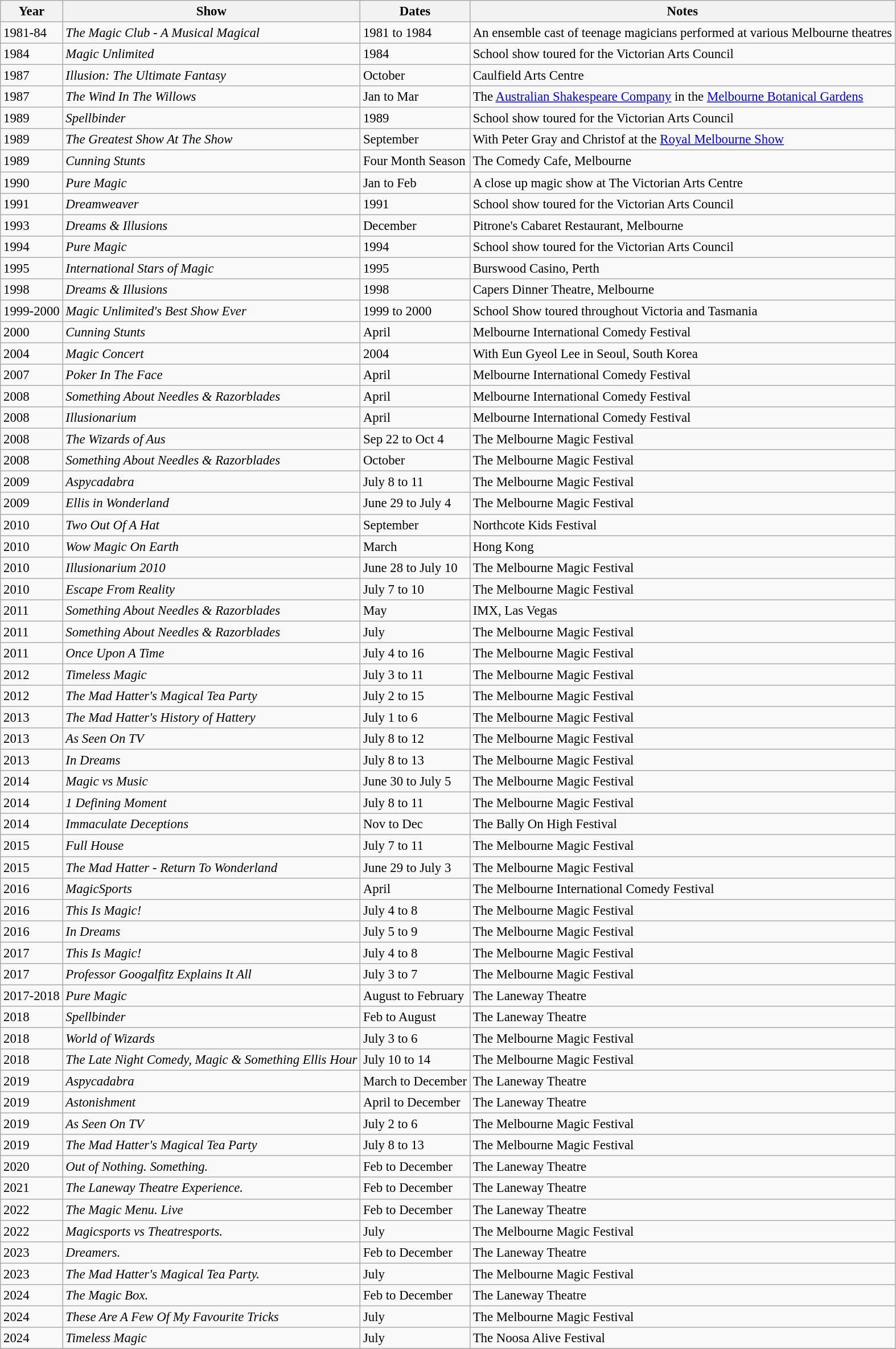<table class="wikitable" style="font-size: 95%;">
<tr>
<th>Year</th>
<th>Show</th>
<th>Dates</th>
<th>Notes</th>
</tr>
<tr>
<td>1981-84</td>
<td><em>The Magic Club - A Musical Magical</em></td>
<td>1981 to 1984</td>
<td>An ensemble cast of teenage magicians performed at various Melbourne theatres</td>
</tr>
<tr>
<td>1984</td>
<td><em>Magic Unlimited</em></td>
<td>1984</td>
<td>School show toured for the Victorian Arts Council</td>
</tr>
<tr>
<td>1987</td>
<td><em>Illusion: The Ultimate Fantasy</em></td>
<td>October</td>
<td>Caulfield Arts Centre</td>
</tr>
<tr>
<td>1987</td>
<td><em>The Wind In The Willows</em></td>
<td>Jan to Mar</td>
<td>The <a href='#'>Australian Shakespeare Company</a> in the <a href='#'>Melbourne Botanical Gardens</a></td>
</tr>
<tr>
<td>1989</td>
<td><em>Spellbinder</em></td>
<td>1989</td>
<td>School show toured for the Victorian Arts Council</td>
</tr>
<tr>
<td>1989</td>
<td><em>The Greatest Show At The Show</em></td>
<td>September</td>
<td>With Peter Gray and Christof at the <a href='#'>Royal Melbourne Show</a></td>
</tr>
<tr>
<td>1989</td>
<td><em>Cunning Stunts</em></td>
<td>Four Month Season</td>
<td>The Comedy Cafe, Melbourne</td>
</tr>
<tr>
<td>1990</td>
<td><em>Pure Magic</em></td>
<td>Jan to Feb</td>
<td>A close up magic show at The Victorian Arts Centre</td>
</tr>
<tr>
<td>1991</td>
<td><em>Dreamweaver</em></td>
<td>1991</td>
<td>School show toured for the Victorian Arts Council</td>
</tr>
<tr>
<td>1993</td>
<td><em>Dreams & Illusions</em></td>
<td>December</td>
<td>Pitrone's Cabaret Restaurant, Melbourne</td>
</tr>
<tr>
<td>1994</td>
<td><em>Pure Magic</em></td>
<td>1994</td>
<td>School show toured for the Victorian Arts Council</td>
</tr>
<tr>
<td>1995</td>
<td><em>International Stars of Magic</em></td>
<td>1995</td>
<td>Burswood Casino, Perth</td>
</tr>
<tr>
<td>1998</td>
<td><em>Dreams & Illusions</em></td>
<td>1998</td>
<td>Capers Dinner Theatre, Melbourne</td>
</tr>
<tr>
<td>1999-2000</td>
<td><em>Magic Unlimited's Best Show Ever</em></td>
<td>1999 to 2000</td>
<td>School Show toured throughout Victoria and Tasmania</td>
</tr>
<tr>
<td>2000</td>
<td><em>Cunning Stunts</em></td>
<td>April</td>
<td>Melbourne International Comedy Festival</td>
</tr>
<tr>
<td>2004</td>
<td><em>Magic Concert</em></td>
<td>2004</td>
<td>With Eun Gyeol Lee in Seoul, South Korea</td>
</tr>
<tr>
<td>2007</td>
<td><em>Poker In The Face</em></td>
<td>April</td>
<td>Melbourne International Comedy Festival</td>
</tr>
<tr>
<td>2008</td>
<td><em>Something About Needles & Razorblades</em></td>
<td>April</td>
<td>Melbourne International Comedy Festival</td>
</tr>
<tr>
<td>2008</td>
<td><em>Illusionarium</em></td>
<td>April</td>
<td>Melbourne International Comedy Festival</td>
</tr>
<tr>
<td>2008</td>
<td><em>The Wizards of Aus</em></td>
<td>Sep 22 to Oct 4</td>
<td>The Melbourne Magic Festival</td>
</tr>
<tr>
<td>2008</td>
<td><em>Something About Needles & Razorblades</em></td>
<td>October</td>
<td>The Melbourne Magic Festival</td>
</tr>
<tr>
<td>2009</td>
<td><em>Aspycadabra</em></td>
<td>July 8 to 11</td>
<td>The Melbourne Magic Festival</td>
</tr>
<tr>
<td>2009</td>
<td><em>Ellis in Wonderland</em></td>
<td>June 29 to July 4</td>
<td>The Melbourne Magic Festival</td>
</tr>
<tr>
<td>2010</td>
<td><em>Two Out Of A Hat</em></td>
<td>September</td>
<td>Northcote Kids Festival</td>
</tr>
<tr>
<td>2010</td>
<td><em>Wow Magic On Earth</em></td>
<td>March</td>
<td>Hong Kong</td>
</tr>
<tr>
<td>2010</td>
<td><em>Illusionarium 2010</em></td>
<td>June 28 to July 10</td>
<td>The Melbourne Magic Festival</td>
</tr>
<tr>
<td>2010</td>
<td><em>Escape From Reality</em></td>
<td>July 7 to 10</td>
<td>The Melbourne Magic Festival</td>
</tr>
<tr>
<td>2011</td>
<td><em>Something About Needles & Razorblades</em></td>
<td>May</td>
<td>IMX, Las Vegas</td>
</tr>
<tr>
<td>2011</td>
<td><em>Something About Needles & Razorblades</em></td>
<td>July</td>
<td>The Melbourne Magic Festival</td>
</tr>
<tr>
<td>2011</td>
<td><em>Once Upon A Time</em></td>
<td>July 4 to 16</td>
<td>The Melbourne Magic Festival</td>
</tr>
<tr>
<td>2012</td>
<td><em>Timeless Magic</em></td>
<td>July 3 to 11</td>
<td>The Melbourne Magic Festival</td>
</tr>
<tr>
<td>2012</td>
<td><em>The Mad Hatter's Magical Tea Party</em></td>
<td>July 2 to 15</td>
<td>The Melbourne Magic Festival</td>
</tr>
<tr>
<td>2013</td>
<td><em>The Mad Hatter's History of Hattery</em></td>
<td>July 1 to 6</td>
<td>The Melbourne Magic Festival</td>
</tr>
<tr>
<td>2013</td>
<td><em>As Seen On TV</em></td>
<td>July 8 to 12</td>
<td>The Melbourne Magic Festival</td>
</tr>
<tr>
<td>2013</td>
<td><em>In Dreams</em></td>
<td>July 8 to 13</td>
<td>The Melbourne Magic Festival</td>
</tr>
<tr>
<td>2014</td>
<td><em>Magic vs Music</em></td>
<td>June 30 to July 5</td>
<td>The Melbourne Magic Festival</td>
</tr>
<tr>
<td>2014</td>
<td><em>1 Defining Moment</em></td>
<td>July 8 to 11</td>
<td>The Melbourne Magic Festival</td>
</tr>
<tr>
<td>2014</td>
<td><em>Immaculate Deceptions</em></td>
<td>Nov to Dec</td>
<td>The Bally On High Festival</td>
</tr>
<tr>
<td>2015</td>
<td><em>Full House</em></td>
<td>July 7 to 11</td>
<td>The Melbourne Magic Festival</td>
</tr>
<tr>
<td>2015</td>
<td><em>The Mad Hatter - Return To Wonderland</em></td>
<td>June 29 to July 3</td>
<td>The Melbourne Magic Festival</td>
</tr>
<tr>
<td>2016</td>
<td><em>MagicSports</em></td>
<td>April</td>
<td>The Melbourne International Comedy Festival</td>
</tr>
<tr>
<td>2016</td>
<td><em>This Is Magic!</em></td>
<td>July 4 to 8</td>
<td>The Melbourne Magic Festival</td>
</tr>
<tr>
<td>2016</td>
<td><em>In Dreams</em></td>
<td>July 5 to 9</td>
<td>The Melbourne Magic Festival</td>
</tr>
<tr>
<td>2017</td>
<td><em>This Is Magic!</em></td>
<td>July 4 to 8</td>
<td>The Melbourne Magic Festival</td>
</tr>
<tr>
<td>2017</td>
<td><em>Professor Googalfitz Explains It All</em></td>
<td>July 3 to 7</td>
<td>The Melbourne Magic Festival</td>
</tr>
<tr>
<td>2017-2018</td>
<td><em>Pure Magic</em></td>
<td>August to February</td>
<td>The Laneway Theatre</td>
</tr>
<tr>
<td>2018</td>
<td><em>Spellbinder</em></td>
<td>Feb to August</td>
<td>The Laneway Theatre</td>
</tr>
<tr>
<td>2018</td>
<td><em>World of Wizards</em></td>
<td>July 3 to 6</td>
<td>The Melbourne Magic Festival</td>
</tr>
<tr>
<td>2018</td>
<td><em>The Late Night Comedy, Magic & Something Ellis Hour</em></td>
<td>July 10 to 14</td>
<td>The Melbourne Magic Festival</td>
</tr>
<tr>
<td>2019</td>
<td><em>Aspycadabra</em></td>
<td>March to December</td>
<td>The Laneway Theatre</td>
</tr>
<tr>
<td>2019</td>
<td><em>Astonishment</em></td>
<td>April to December</td>
<td>The Laneway Theatre</td>
</tr>
<tr>
<td>2019</td>
<td><em>As Seen On TV</em></td>
<td>July 2 to 6</td>
<td>The Melbourne Magic Festival</td>
</tr>
<tr>
<td>2019</td>
<td><em>The Mad Hatter's Magical Tea Party</em></td>
<td>July 8 to 13</td>
<td>The Melbourne Magic Festival</td>
</tr>
<tr>
<td>2020</td>
<td><em>Out of Nothing. Something.</em></td>
<td>Feb to December</td>
<td>The Laneway Theatre</td>
</tr>
<tr>
<td>2021</td>
<td><em>The Laneway Theatre Experience.</em></td>
<td>Feb to December</td>
<td>The Laneway Theatre</td>
</tr>
<tr>
<td>2022</td>
<td><em>The Magic Menu. Live</em></td>
<td>Feb to December</td>
<td>The Laneway Theatre</td>
</tr>
<tr>
<td>2022</td>
<td><em>Magicsports vs Theatresports.</em></td>
<td>July</td>
<td>The Melbourne Magic Festival</td>
</tr>
<tr>
<td>2023</td>
<td><em>Dreamers.</em></td>
<td>Feb to December</td>
<td>The Laneway Theatre</td>
</tr>
<tr>
<td>2023</td>
<td><em>The Mad Hatter's Magical Tea Party.</em></td>
<td>July</td>
<td>The Melbourne Magic Festival</td>
</tr>
<tr>
<td>2024</td>
<td><em>The Magic Box.</em></td>
<td>Feb to December</td>
<td>The Laneway Theatre</td>
</tr>
<tr>
<td>2024</td>
<td><em>These Are A Few Of My Favourite Tricks</em></td>
<td>July</td>
<td>The Melbourne Magic Festival</td>
</tr>
<tr>
<td>2024</td>
<td><em>Timeless Magic</em></td>
<td>July</td>
<td>The Noosa Alive Festival</td>
</tr>
<tr>
</tr>
</table>
